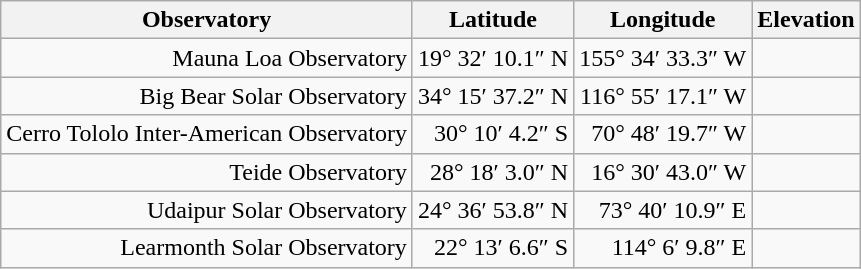<table class="wikitable sortable col1left" style=text-align:right>
<tr>
<th>Observatory</th>
<th data-sort-type=number>Latitude</th>
<th data-sort-type=number>Longitude</th>
<th data-sort-type=number>Elevation</th>
</tr>
<tr>
<td>Mauna Loa Observatory</td>
<td>19° 32′ 10.1″ N</td>
<td data-sort-value=-155>155° 34′ 33.3″ W</td>
<td></td>
</tr>
<tr>
<td>Big Bear Solar Observatory</td>
<td>34° 15′ 37.2″ N</td>
<td data-sort-value=-116>116° 55′ 17.1″ W</td>
<td></td>
</tr>
<tr>
<td>Cerro Tololo Inter-American Observatory</td>
<td data-sort-value=-30>30° 10′ 4.2″ S</td>
<td data-sort-value=-70>70° 48′ 19.7″ W</td>
<td></td>
</tr>
<tr>
<td>Teide Observatory</td>
<td>28° 18′ 3.0″ N</td>
<td data-sort-value=-16>16° 30′ 43.0″ W</td>
<td></td>
</tr>
<tr>
<td>Udaipur Solar Observatory</td>
<td>24° 36′ 53.8″ N</td>
<td>73° 40′ 10.9″ E</td>
<td></td>
</tr>
<tr>
<td>Learmonth Solar Observatory</td>
<td data-sort-value=-22>22° 13′ 6.6″ S</td>
<td>114° 6′ 9.8″ E</td>
<td></td>
</tr>
</table>
